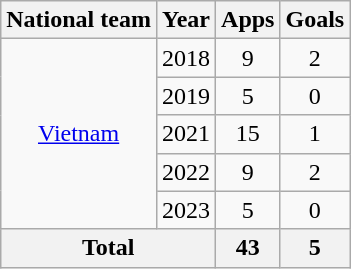<table class="wikitable" style="text-align:center">
<tr>
<th>National team</th>
<th>Year</th>
<th>Apps</th>
<th>Goals</th>
</tr>
<tr>
<td rowspan=5><a href='#'>Vietnam</a></td>
<td>2018</td>
<td>9</td>
<td>2</td>
</tr>
<tr>
<td>2019</td>
<td>5</td>
<td>0</td>
</tr>
<tr>
<td>2021</td>
<td>15</td>
<td>1</td>
</tr>
<tr>
<td>2022</td>
<td>9</td>
<td>2</td>
</tr>
<tr>
<td>2023</td>
<td>5</td>
<td>0</td>
</tr>
<tr>
<th colspan=2>Total</th>
<th>43</th>
<th>5</th>
</tr>
</table>
